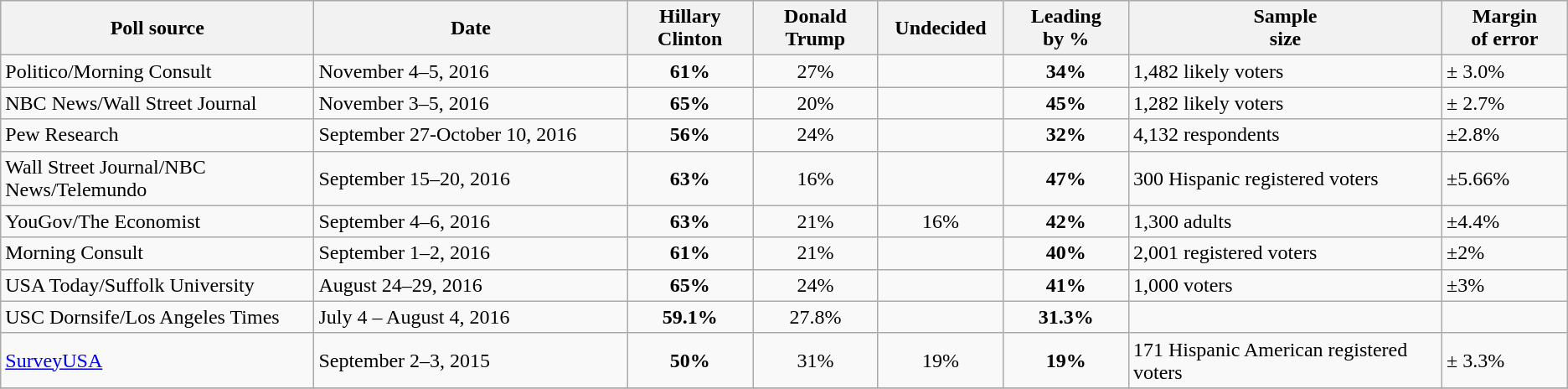<table class="wikitable sortable">
<tr style="background:lightgrey;">
<th width="20%">Poll source</th>
<th width="20%">Date</th>
<th width="8%">Hillary Clinton<br><small></small></th>
<th width="8%">Donald Trump<br><small></small></th>
<th width="8%">Undecided</th>
<th width="8%">Leading<br>by %</th>
<th width="20%">Sample<br>size</th>
<th width="8%">Margin<br>of error</th>
</tr>
<tr>
<td>Politico/Morning Consult</td>
<td>November 4–5, 2016</td>
<td align="center" ><strong>61%</strong></td>
<td align="center">27%</td>
<td align="center"></td>
<td align="center" ><strong>34%</strong></td>
<td>1,482 likely voters</td>
<td>± 3.0%</td>
</tr>
<tr>
<td>NBC News/Wall Street Journal</td>
<td>November 3–5, 2016</td>
<td align="center" ><strong>65%</strong></td>
<td align="center">20%</td>
<td align="center"></td>
<td align="center" ><strong>45%</strong></td>
<td>1,282 likely voters</td>
<td>± 2.7%</td>
</tr>
<tr>
<td>Pew Research</td>
<td>September 27-October 10, 2016</td>
<td align="center" ><strong>56%</strong></td>
<td align="center">24%</td>
<td align="center"></td>
<td align="center" ><strong>32%</strong></td>
<td>4,132 respondents</td>
<td>±2.8%</td>
</tr>
<tr>
<td>Wall Street Journal/NBC News/Telemundo</td>
<td>September 15–20, 2016</td>
<td align="center" ><strong>63%</strong></td>
<td align="center">16%</td>
<td align="center"></td>
<td align="center" ><strong>47%</strong></td>
<td>300 Hispanic registered voters</td>
<td>±5.66%</td>
</tr>
<tr>
<td>YouGov/The Economist</td>
<td>September 4–6, 2016</td>
<td align="center" ><strong>63%</strong></td>
<td align="center">21%</td>
<td align="center">16%</td>
<td align="center" ><strong>42%</strong></td>
<td>1,300 adults</td>
<td>±4.4%</td>
</tr>
<tr>
<td>Morning Consult</td>
<td>September 1–2, 2016</td>
<td align="center" ><strong>61%</strong></td>
<td align="center">21%</td>
<td align="center"></td>
<td align="center" ><strong>40%</strong></td>
<td>2,001 registered voters</td>
<td>±2%</td>
</tr>
<tr>
<td>USA Today/Suffolk University</td>
<td>August 24–29, 2016</td>
<td align="center" ><strong>65%</strong></td>
<td align="center">24%</td>
<td align="center"></td>
<td align="center" ><strong>41%</strong></td>
<td>1,000 voters</td>
<td>±3%</td>
</tr>
<tr>
<td>USC Dornsife/Los Angeles Times</td>
<td>July 4 – August 4, 2016</td>
<td align="center" ><strong>59.1%</strong></td>
<td align="center">27.8%</td>
<td align="center"></td>
<td align="center" ><strong>31.3%</strong></td>
<td></td>
<td></td>
</tr>
<tr>
<td><a href='#'>SurveyUSA</a></td>
<td>September 2–3, 2015</td>
<td align="center" ><strong>50%</strong></td>
<td align="center">31%</td>
<td align="center">19%</td>
<td align="center" ><strong>19%</strong></td>
<td>171 Hispanic American registered voters</td>
<td>± 3.3%</td>
</tr>
<tr>
</tr>
</table>
